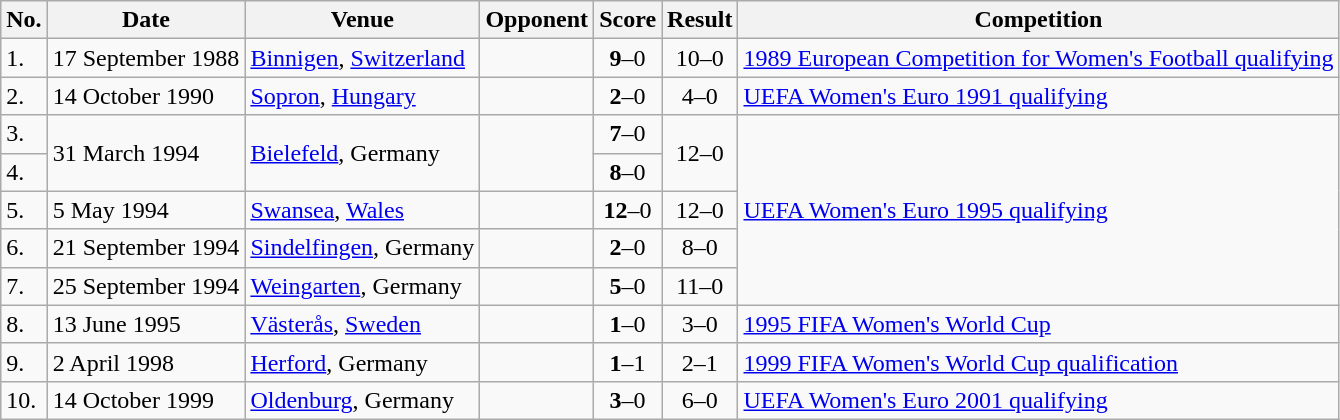<table class="wikitable">
<tr>
<th>No.</th>
<th>Date</th>
<th>Venue</th>
<th>Opponent</th>
<th>Score</th>
<th>Result</th>
<th>Competition</th>
</tr>
<tr>
<td>1.</td>
<td>17 September 1988</td>
<td><a href='#'>Binnigen</a>, <a href='#'>Switzerland</a></td>
<td></td>
<td align=center><strong>9</strong>–0</td>
<td align=center>10–0</td>
<td><a href='#'>1989 European Competition for Women's Football qualifying</a></td>
</tr>
<tr>
<td>2.</td>
<td>14 October 1990</td>
<td><a href='#'>Sopron</a>, <a href='#'>Hungary</a></td>
<td></td>
<td align=center><strong>2</strong>–0</td>
<td align=center>4–0</td>
<td><a href='#'>UEFA Women's Euro 1991 qualifying</a></td>
</tr>
<tr>
<td>3.</td>
<td rowspan=2>31 March 1994</td>
<td rowspan=2><a href='#'>Bielefeld</a>, Germany</td>
<td rowspan=2></td>
<td align=center><strong>7</strong>–0</td>
<td rowspan=2 align=center>12–0</td>
<td rowspan=5><a href='#'>UEFA Women's Euro 1995 qualifying</a></td>
</tr>
<tr>
<td>4.</td>
<td align=center><strong>8</strong>–0</td>
</tr>
<tr>
<td>5.</td>
<td>5 May 1994</td>
<td><a href='#'>Swansea</a>, <a href='#'>Wales</a></td>
<td></td>
<td align=center><strong>12</strong>–0</td>
<td align=center>12–0</td>
</tr>
<tr>
<td>6.</td>
<td>21 September 1994</td>
<td><a href='#'>Sindelfingen</a>, Germany</td>
<td></td>
<td align=center><strong>2</strong>–0</td>
<td align=center>8–0</td>
</tr>
<tr>
<td>7.</td>
<td>25 September 1994</td>
<td><a href='#'>Weingarten</a>, Germany</td>
<td></td>
<td align=center><strong>5</strong>–0</td>
<td align=center>11–0</td>
</tr>
<tr>
<td>8.</td>
<td>13 June 1995</td>
<td><a href='#'>Västerås</a>, <a href='#'>Sweden</a></td>
<td></td>
<td align=center><strong>1</strong>–0</td>
<td align=center>3–0</td>
<td><a href='#'>1995 FIFA Women's World Cup</a></td>
</tr>
<tr>
<td>9.</td>
<td>2 April 1998</td>
<td><a href='#'>Herford</a>, Germany</td>
<td></td>
<td align=center><strong>1</strong>–1</td>
<td align=center>2–1</td>
<td><a href='#'>1999 FIFA Women's World Cup qualification</a></td>
</tr>
<tr>
<td>10.</td>
<td>14 October 1999</td>
<td><a href='#'>Oldenburg</a>, Germany</td>
<td></td>
<td align=center><strong>3</strong>–0</td>
<td align=center>6–0</td>
<td><a href='#'>UEFA Women's Euro 2001 qualifying</a></td>
</tr>
</table>
